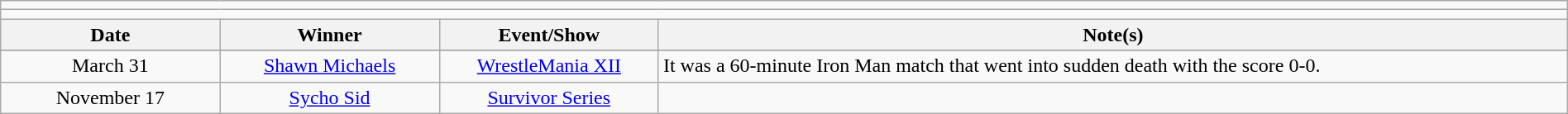<table class="wikitable" style="text-align:center; width:100%;">
<tr>
<td colspan="5"></td>
</tr>
<tr>
<td colspan="5"><strong></strong></td>
</tr>
<tr>
<th width="14%">Date</th>
<th width="14%">Winner</th>
<th width="14%">Event/Show</th>
<th width="58%">Note(s)</th>
</tr>
<tr>
</tr>
<tr>
<td>March 31</td>
<td><a href='#'>Shawn Michaels</a></td>
<td><a href='#'>WrestleMania XII</a></td>
<td align="left">It was a 60-minute Iron Man match that went into sudden death with the score 0-0.</td>
</tr>
<tr>
<td>November 17</td>
<td><a href='#'>Sycho Sid</a></td>
<td><a href='#'>Survivor Series</a></td>
<td align="left"></td>
</tr>
</table>
